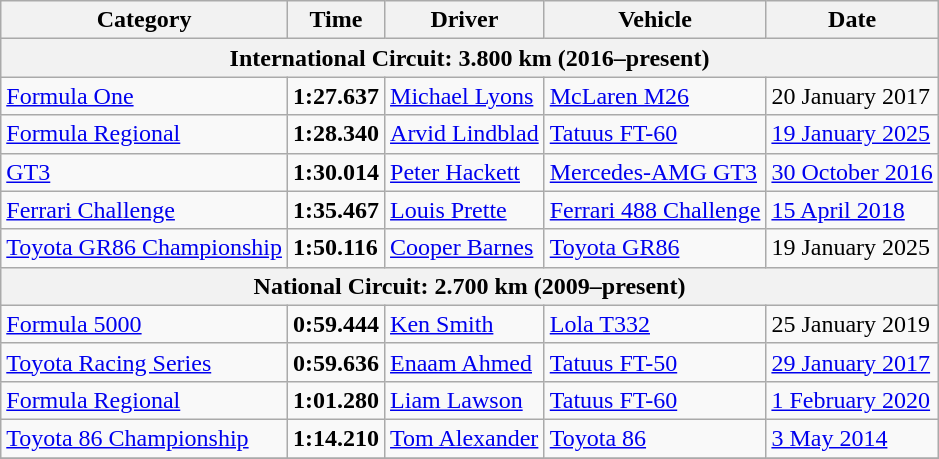<table class="wikitable">
<tr>
<th>Category</th>
<th>Time</th>
<th>Driver</th>
<th>Vehicle</th>
<th>Date</th>
</tr>
<tr>
<th colspan=5>International Circuit: 3.800 km (2016–present)</th>
</tr>
<tr>
<td><a href='#'>Formula One</a></td>
<td><strong>1:27.637</strong></td>
<td> <a href='#'>Michael Lyons</a></td>
<td><a href='#'>McLaren M26</a></td>
<td>20 January 2017</td>
</tr>
<tr>
<td><a href='#'>Formula Regional</a></td>
<td><strong>1:28.340</strong></td>
<td> <a href='#'>Arvid Lindblad</a></td>
<td><a href='#'>Tatuus FT-60</a></td>
<td><a href='#'>19 January 2025</a></td>
</tr>
<tr>
<td><a href='#'>GT3</a></td>
<td><strong>1:30.014</strong></td>
<td> <a href='#'>Peter Hackett</a></td>
<td><a href='#'>Mercedes-AMG GT3</a></td>
<td><a href='#'>30 October 2016</a></td>
</tr>
<tr>
<td><a href='#'>Ferrari Challenge</a></td>
<td><strong>1:35.467</strong></td>
<td> <a href='#'>Louis Prette</a></td>
<td><a href='#'>Ferrari 488 Challenge</a></td>
<td><a href='#'>15 April 2018</a></td>
</tr>
<tr>
<td><a href='#'>Toyota GR86 Championship</a></td>
<td><strong>1:50.116</strong></td>
<td> <a href='#'>Cooper Barnes</a></td>
<td><a href='#'>Toyota GR86</a></td>
<td>19 January 2025</td>
</tr>
<tr>
<th colspan=5>National Circuit: 2.700 km (2009–present)</th>
</tr>
<tr>
<td><a href='#'>Formula 5000</a></td>
<td><strong>0:59.444</strong></td>
<td> <a href='#'>Ken Smith</a></td>
<td><a href='#'>Lola T332</a></td>
<td>25 January 2019</td>
</tr>
<tr>
<td><a href='#'>Toyota Racing Series</a></td>
<td><strong>0:59.636</strong></td>
<td> <a href='#'>Enaam Ahmed</a></td>
<td><a href='#'>Tatuus FT-50</a></td>
<td><a href='#'>29 January 2017</a></td>
</tr>
<tr>
<td><a href='#'>Formula Regional</a></td>
<td><strong>1:01.280</strong></td>
<td> <a href='#'>Liam Lawson</a></td>
<td><a href='#'>Tatuus FT-60</a></td>
<td><a href='#'>1 February 2020</a></td>
</tr>
<tr>
<td><a href='#'>Toyota 86 Championship</a></td>
<td><strong>1:14.210</strong></td>
<td> <a href='#'>Tom Alexander</a></td>
<td><a href='#'>Toyota 86</a></td>
<td><a href='#'>3 May 2014</a></td>
</tr>
<tr>
</tr>
</table>
